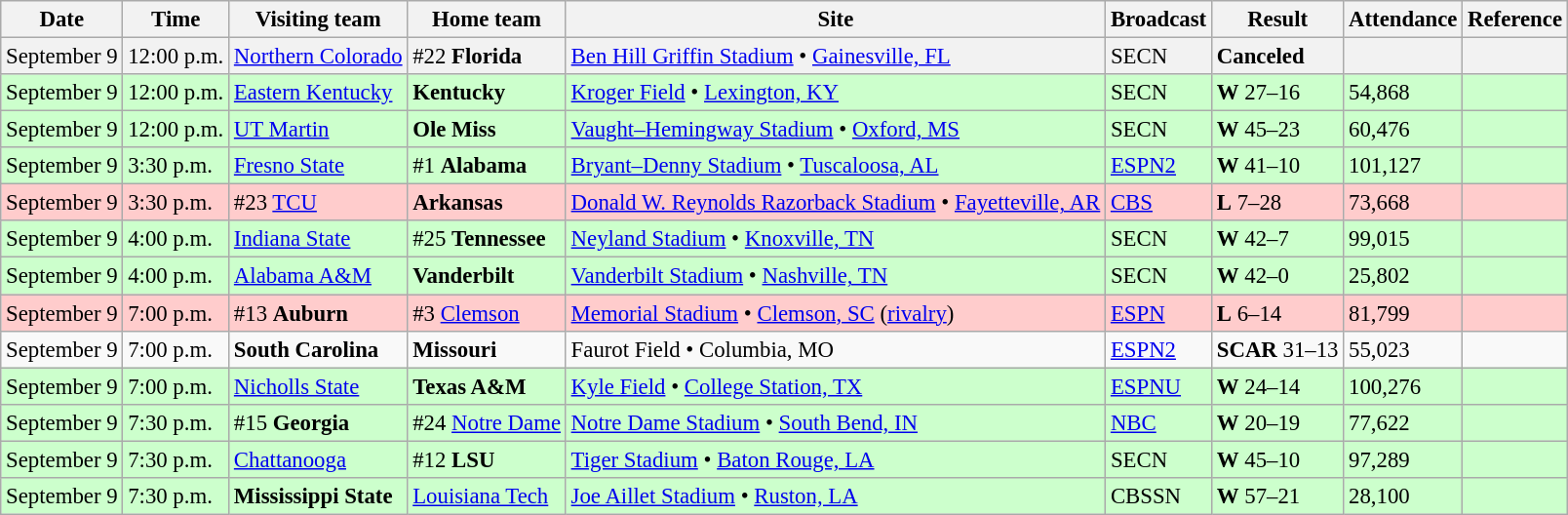<table class="wikitable" style="font-size:95%;">
<tr>
<th>Date</th>
<th>Time</th>
<th>Visiting team</th>
<th>Home team</th>
<th>Site</th>
<th>Broadcast</th>
<th>Result</th>
<th>Attendance</th>
<th class="unsortable">Reference</th>
</tr>
<tr bgcolor="#f2f2f2">
<td>September 9</td>
<td>12:00 p.m.</td>
<td><a href='#'>Northern Colorado</a></td>
<td>#22 <strong>Florida</strong></td>
<td><a href='#'>Ben Hill Griffin Stadium</a> • <a href='#'>Gainesville, FL</a></td>
<td>SECN</td>
<td><strong>Canceled</strong></td>
<td></td>
<td></td>
</tr>
<tr bgcolor=ccffcc>
<td>September 9</td>
<td>12:00 p.m.</td>
<td><a href='#'>Eastern Kentucky</a></td>
<td><strong>Kentucky</strong></td>
<td><a href='#'>Kroger Field</a> • <a href='#'>Lexington, KY</a></td>
<td>SECN</td>
<td><strong>W</strong> 27–16</td>
<td>54,868</td>
<td></td>
</tr>
<tr bgcolor=ccffcc>
<td>September 9</td>
<td>12:00 p.m.</td>
<td><a href='#'>UT Martin</a></td>
<td><strong>Ole Miss</strong></td>
<td><a href='#'>Vaught–Hemingway Stadium</a> • <a href='#'>Oxford, MS</a></td>
<td>SECN</td>
<td><strong>W</strong> 45–23</td>
<td>60,476</td>
<td></td>
</tr>
<tr bgcolor=ccffcc>
<td>September 9</td>
<td>3:30 p.m.</td>
<td><a href='#'>Fresno State</a></td>
<td>#1 <strong>Alabama</strong></td>
<td><a href='#'>Bryant–Denny Stadium</a> • <a href='#'>Tuscaloosa, AL</a></td>
<td><a href='#'>ESPN2</a></td>
<td><strong>W</strong> 41–10</td>
<td>101,127</td>
<td></td>
</tr>
<tr bgcolor=ffcccc>
<td>September 9</td>
<td>3:30 p.m.</td>
<td>#23 <a href='#'>TCU</a></td>
<td><strong>Arkansas</strong></td>
<td><a href='#'>Donald W. Reynolds Razorback Stadium</a> • <a href='#'>Fayetteville, AR</a></td>
<td><a href='#'>CBS</a></td>
<td><strong>L</strong> 7–28</td>
<td>73,668</td>
<td></td>
</tr>
<tr bgcolor=ccffcc>
<td>September 9</td>
<td>4:00 p.m.</td>
<td><a href='#'>Indiana State</a></td>
<td>#25 <strong>Tennessee</strong></td>
<td><a href='#'>Neyland Stadium</a> • <a href='#'>Knoxville, TN</a></td>
<td>SECN</td>
<td><strong>W</strong> 42–7</td>
<td>99,015</td>
<td></td>
</tr>
<tr bgcolor=ccffcc>
<td>September 9</td>
<td>4:00 p.m.</td>
<td><a href='#'>Alabama A&M</a></td>
<td><strong>Vanderbilt</strong></td>
<td><a href='#'>Vanderbilt Stadium</a> • <a href='#'>Nashville, TN</a></td>
<td>SECN</td>
<td><strong>W</strong> 42–0</td>
<td>25,802</td>
<td></td>
</tr>
<tr bgcolor=ffcccc>
<td>September 9</td>
<td>7:00 p.m.</td>
<td>#13 <strong>Auburn</strong></td>
<td>#3 <a href='#'>Clemson</a></td>
<td><a href='#'>Memorial Stadium</a> • <a href='#'>Clemson, SC</a> (<a href='#'>rivalry</a>)</td>
<td><a href='#'>ESPN</a></td>
<td><strong>L</strong> 6–14</td>
<td>81,799</td>
<td></td>
</tr>
<tr bgcolor=>
<td>September 9</td>
<td>7:00 p.m.</td>
<td><strong>South Carolina</strong></td>
<td><strong>Missouri</strong></td>
<td>Faurot Field • Columbia, MO</td>
<td><a href='#'>ESPN2</a></td>
<td><strong>SCAR</strong> 31–13</td>
<td>55,023</td>
<td></td>
</tr>
<tr bgcolor=ccffcc>
<td>September 9</td>
<td>7:00 p.m.</td>
<td><a href='#'>Nicholls State</a></td>
<td><strong>Texas A&M</strong></td>
<td><a href='#'>Kyle Field</a> • <a href='#'>College Station, TX</a></td>
<td><a href='#'>ESPNU</a></td>
<td><strong>W</strong> 24–14</td>
<td>100,276</td>
<td></td>
</tr>
<tr bgcolor=ccffcc>
<td>September 9</td>
<td>7:30 p.m.</td>
<td>#15 <strong>Georgia</strong></td>
<td>#24 <a href='#'>Notre Dame</a></td>
<td><a href='#'>Notre Dame Stadium</a> • <a href='#'>South Bend, IN</a></td>
<td><a href='#'>NBC</a></td>
<td><strong>W</strong> 20–19</td>
<td>77,622</td>
<td></td>
</tr>
<tr bgcolor=ccffcc>
<td>September 9</td>
<td>7:30 p.m.</td>
<td><a href='#'>Chattanooga</a></td>
<td>#12 <strong>LSU</strong></td>
<td><a href='#'>Tiger Stadium</a> • <a href='#'>Baton Rouge, LA</a></td>
<td>SECN</td>
<td><strong>W</strong> 45–10</td>
<td>97,289</td>
<td></td>
</tr>
<tr bgcolor=ccffcc>
<td>September 9</td>
<td>7:30 p.m.</td>
<td><strong>Mississippi State</strong></td>
<td><a href='#'>Louisiana Tech</a></td>
<td><a href='#'>Joe Aillet Stadium</a> • <a href='#'>Ruston, LA</a></td>
<td>CBSSN</td>
<td><strong>W</strong> 57–21</td>
<td>28,100</td>
<td></td>
</tr>
</table>
